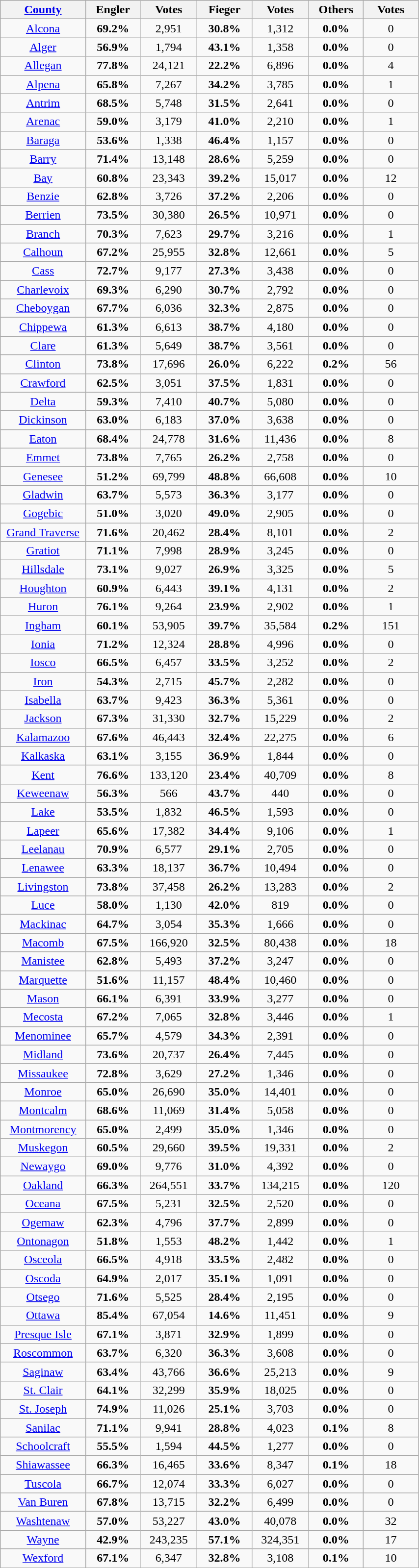<table style="width:45%;" class="wikitable sortable">
<tr style="background:lightgrey;">
<th style="width:10%;"><a href='#'>County</a></th>
<th style="width:10%;">Engler</th>
<th style="width:10%;">Votes</th>
<th style="width:10%;">Fieger</th>
<th style="width:10%;">Votes</th>
<th style="width:10%;">Others</th>
<th style="width:10%;">Votes</th>
</tr>
<tr>
<td align="center" ><a href='#'>Alcona</a></td>
<td style="text-align:center;"><strong>69.2%</strong></td>
<td style="text-align:center;">2,951</td>
<td style="text-align:center;"><strong>30.8%</strong></td>
<td style="text-align:center;">1,312</td>
<td style="text-align:center;"><strong>0.0%</strong></td>
<td style="text-align:center;">0</td>
</tr>
<tr>
<td align="center" ><a href='#'>Alger</a></td>
<td style="text-align:center;"><strong>56.9%</strong></td>
<td style="text-align:center;">1,794</td>
<td style="text-align:center;"><strong>43.1%</strong></td>
<td style="text-align:center;">1,358</td>
<td style="text-align:center;"><strong>0.0%</strong></td>
<td style="text-align:center;">0</td>
</tr>
<tr>
<td align="center" ><a href='#'>Allegan</a></td>
<td style="text-align:center;"><strong>77.8%</strong></td>
<td style="text-align:center;">24,121</td>
<td style="text-align:center;"><strong>22.2%</strong></td>
<td style="text-align:center;">6,896</td>
<td style="text-align:center;"><strong>0.0%</strong></td>
<td style="text-align:center;">4</td>
</tr>
<tr>
<td align="center" ><a href='#'>Alpena</a></td>
<td style="text-align:center;"><strong>65.8%</strong></td>
<td style="text-align:center;">7,267</td>
<td style="text-align:center;"><strong>34.2%</strong></td>
<td style="text-align:center;">3,785</td>
<td style="text-align:center;"><strong>0.0%</strong></td>
<td style="text-align:center;">1</td>
</tr>
<tr>
<td align="center" ><a href='#'>Antrim</a></td>
<td style="text-align:center;"><strong>68.5%</strong></td>
<td style="text-align:center;">5,748</td>
<td style="text-align:center;"><strong>31.5%</strong></td>
<td style="text-align:center;">2,641</td>
<td style="text-align:center;"><strong>0.0%</strong></td>
<td style="text-align:center;">0</td>
</tr>
<tr>
<td align="center" ><a href='#'>Arenac</a></td>
<td style="text-align:center;"><strong>59.0%</strong></td>
<td style="text-align:center;">3,179</td>
<td style="text-align:center;"><strong>41.0%</strong></td>
<td style="text-align:center;">2,210</td>
<td style="text-align:center;"><strong>0.0%</strong></td>
<td style="text-align:center;">1</td>
</tr>
<tr>
<td align="center" ><a href='#'>Baraga</a></td>
<td style="text-align:center;"><strong>53.6%</strong></td>
<td style="text-align:center;">1,338</td>
<td style="text-align:center;"><strong>46.4%</strong></td>
<td style="text-align:center;">1,157</td>
<td style="text-align:center;"><strong>0.0%</strong></td>
<td style="text-align:center;">0</td>
</tr>
<tr>
<td align="center" ><a href='#'>Barry</a></td>
<td style="text-align:center;"><strong>71.4%</strong></td>
<td style="text-align:center;">13,148</td>
<td style="text-align:center;"><strong>28.6%</strong></td>
<td style="text-align:center;">5,259</td>
<td style="text-align:center;"><strong>0.0%</strong></td>
<td style="text-align:center;">0</td>
</tr>
<tr>
<td align="center" ><a href='#'>Bay</a></td>
<td style="text-align:center;"><strong>60.8%</strong></td>
<td style="text-align:center;">23,343</td>
<td style="text-align:center;"><strong>39.2%</strong></td>
<td style="text-align:center;">15,017</td>
<td style="text-align:center;"><strong>0.0%</strong></td>
<td style="text-align:center;">12</td>
</tr>
<tr>
<td align="center" ><a href='#'>Benzie</a></td>
<td style="text-align:center;"><strong>62.8%</strong></td>
<td style="text-align:center;">3,726</td>
<td style="text-align:center;"><strong>37.2%</strong></td>
<td style="text-align:center;">2,206</td>
<td style="text-align:center;"><strong>0.0%</strong></td>
<td style="text-align:center;">0</td>
</tr>
<tr>
<td align="center" ><a href='#'>Berrien</a></td>
<td style="text-align:center;"><strong>73.5%</strong></td>
<td style="text-align:center;">30,380</td>
<td style="text-align:center;"><strong>26.5%</strong></td>
<td style="text-align:center;">10,971</td>
<td style="text-align:center;"><strong>0.0%</strong></td>
<td style="text-align:center;">0</td>
</tr>
<tr>
<td align="center" ><a href='#'>Branch</a></td>
<td style="text-align:center;"><strong>70.3%</strong></td>
<td style="text-align:center;">7,623</td>
<td style="text-align:center;"><strong>29.7%</strong></td>
<td style="text-align:center;">3,216</td>
<td style="text-align:center;"><strong>0.0%</strong></td>
<td style="text-align:center;">1</td>
</tr>
<tr>
<td align="center" ><a href='#'>Calhoun</a></td>
<td style="text-align:center;"><strong>67.2%</strong></td>
<td style="text-align:center;">25,955</td>
<td style="text-align:center;"><strong>32.8%</strong></td>
<td style="text-align:center;">12,661</td>
<td style="text-align:center;"><strong>0.0%</strong></td>
<td style="text-align:center;">5</td>
</tr>
<tr>
<td align="center" ><a href='#'>Cass</a></td>
<td style="text-align:center;"><strong>72.7%</strong></td>
<td style="text-align:center;">9,177</td>
<td style="text-align:center;"><strong>27.3%</strong></td>
<td style="text-align:center;">3,438</td>
<td style="text-align:center;"><strong>0.0%</strong></td>
<td style="text-align:center;">0</td>
</tr>
<tr>
<td align="center" ><a href='#'>Charlevoix</a></td>
<td style="text-align:center;"><strong>69.3%</strong></td>
<td style="text-align:center;">6,290</td>
<td style="text-align:center;"><strong>30.7%</strong></td>
<td style="text-align:center;">2,792</td>
<td style="text-align:center;"><strong>0.0%</strong></td>
<td style="text-align:center;">0</td>
</tr>
<tr>
<td align="center" ><a href='#'>Cheboygan</a></td>
<td style="text-align:center;"><strong>67.7%</strong></td>
<td style="text-align:center;">6,036</td>
<td style="text-align:center;"><strong>32.3%</strong></td>
<td style="text-align:center;">2,875</td>
<td style="text-align:center;"><strong>0.0%</strong></td>
<td style="text-align:center;">0</td>
</tr>
<tr>
<td align="center" ><a href='#'>Chippewa</a></td>
<td style="text-align:center;"><strong>61.3%</strong></td>
<td style="text-align:center;">6,613</td>
<td style="text-align:center;"><strong>38.7%</strong></td>
<td style="text-align:center;">4,180</td>
<td style="text-align:center;"><strong>0.0%</strong></td>
<td style="text-align:center;">0</td>
</tr>
<tr>
<td align="center" ><a href='#'>Clare</a></td>
<td style="text-align:center;"><strong>61.3%</strong></td>
<td style="text-align:center;">5,649</td>
<td style="text-align:center;"><strong>38.7%</strong></td>
<td style="text-align:center;">3,561</td>
<td style="text-align:center;"><strong>0.0%</strong></td>
<td style="text-align:center;">0</td>
</tr>
<tr>
<td align="center" ><a href='#'>Clinton</a></td>
<td style="text-align:center;"><strong>73.8%</strong></td>
<td style="text-align:center;">17,696</td>
<td style="text-align:center;"><strong>26.0%</strong></td>
<td style="text-align:center;">6,222</td>
<td style="text-align:center;"><strong>0.2%</strong></td>
<td style="text-align:center;">56</td>
</tr>
<tr>
<td align="center" ><a href='#'>Crawford</a></td>
<td style="text-align:center;"><strong>62.5%</strong></td>
<td style="text-align:center;">3,051</td>
<td style="text-align:center;"><strong>37.5%</strong></td>
<td style="text-align:center;">1,831</td>
<td style="text-align:center;"><strong>0.0%</strong></td>
<td style="text-align:center;">0</td>
</tr>
<tr>
<td align="center" ><a href='#'>Delta</a></td>
<td style="text-align:center;"><strong>59.3%</strong></td>
<td style="text-align:center;">7,410</td>
<td style="text-align:center;"><strong>40.7%</strong></td>
<td style="text-align:center;">5,080</td>
<td style="text-align:center;"><strong>0.0%</strong></td>
<td style="text-align:center;">0</td>
</tr>
<tr>
<td align="center" ><a href='#'>Dickinson</a></td>
<td style="text-align:center;"><strong>63.0%</strong></td>
<td style="text-align:center;">6,183</td>
<td style="text-align:center;"><strong>37.0%</strong></td>
<td style="text-align:center;">3,638</td>
<td style="text-align:center;"><strong>0.0%</strong></td>
<td style="text-align:center;">0</td>
</tr>
<tr>
<td align="center" ><a href='#'>Eaton</a></td>
<td style="text-align:center;"><strong>68.4%</strong></td>
<td style="text-align:center;">24,778</td>
<td style="text-align:center;"><strong>31.6%</strong></td>
<td style="text-align:center;">11,436</td>
<td style="text-align:center;"><strong>0.0%</strong></td>
<td style="text-align:center;">8</td>
</tr>
<tr>
<td align="center" ><a href='#'>Emmet</a></td>
<td style="text-align:center;"><strong>73.8%</strong></td>
<td style="text-align:center;">7,765</td>
<td style="text-align:center;"><strong>26.2%</strong></td>
<td style="text-align:center;">2,758</td>
<td style="text-align:center;"><strong>0.0%</strong></td>
<td style="text-align:center;">0</td>
</tr>
<tr>
<td align="center" ><a href='#'>Genesee</a></td>
<td style="text-align:center;"><strong>51.2%</strong></td>
<td style="text-align:center;">69,799</td>
<td style="text-align:center;"><strong>48.8%</strong></td>
<td style="text-align:center;">66,608</td>
<td style="text-align:center;"><strong>0.0%</strong></td>
<td style="text-align:center;">10</td>
</tr>
<tr>
<td align="center" ><a href='#'>Gladwin</a></td>
<td style="text-align:center;"><strong>63.7%</strong></td>
<td style="text-align:center;">5,573</td>
<td style="text-align:center;"><strong>36.3%</strong></td>
<td style="text-align:center;">3,177</td>
<td style="text-align:center;"><strong>0.0%</strong></td>
<td style="text-align:center;">0</td>
</tr>
<tr>
<td align="center" ><a href='#'>Gogebic</a></td>
<td style="text-align:center;"><strong>51.0%</strong></td>
<td style="text-align:center;">3,020</td>
<td style="text-align:center;"><strong>49.0%</strong></td>
<td style="text-align:center;">2,905</td>
<td style="text-align:center;"><strong>0.0%</strong></td>
<td style="text-align:center;">0</td>
</tr>
<tr>
<td align="center" ><a href='#'>Grand Traverse</a></td>
<td style="text-align:center;"><strong>71.6%</strong></td>
<td style="text-align:center;">20,462</td>
<td style="text-align:center;"><strong>28.4%</strong></td>
<td style="text-align:center;">8,101</td>
<td style="text-align:center;"><strong>0.0%</strong></td>
<td style="text-align:center;">2</td>
</tr>
<tr>
<td align="center" ><a href='#'>Gratiot</a></td>
<td style="text-align:center;"><strong>71.1%</strong></td>
<td style="text-align:center;">7,998</td>
<td style="text-align:center;"><strong>28.9%</strong></td>
<td style="text-align:center;">3,245</td>
<td style="text-align:center;"><strong>0.0%</strong></td>
<td style="text-align:center;">0</td>
</tr>
<tr>
<td align="center" ><a href='#'>Hillsdale</a></td>
<td style="text-align:center;"><strong>73.1%</strong></td>
<td style="text-align:center;">9,027</td>
<td style="text-align:center;"><strong>26.9%</strong></td>
<td style="text-align:center;">3,325</td>
<td style="text-align:center;"><strong>0.0%</strong></td>
<td style="text-align:center;">5</td>
</tr>
<tr>
<td align="center" ><a href='#'>Houghton</a></td>
<td style="text-align:center;"><strong>60.9%</strong></td>
<td style="text-align:center;">6,443</td>
<td style="text-align:center;"><strong>39.1%</strong></td>
<td style="text-align:center;">4,131</td>
<td style="text-align:center;"><strong>0.0%</strong></td>
<td style="text-align:center;">2</td>
</tr>
<tr>
<td align="center" ><a href='#'>Huron</a></td>
<td style="text-align:center;"><strong>76.1%</strong></td>
<td style="text-align:center;">9,264</td>
<td style="text-align:center;"><strong>23.9%</strong></td>
<td style="text-align:center;">2,902</td>
<td style="text-align:center;"><strong>0.0%</strong></td>
<td style="text-align:center;">1</td>
</tr>
<tr>
<td align="center" ><a href='#'>Ingham</a></td>
<td style="text-align:center;"><strong>60.1%</strong></td>
<td style="text-align:center;">53,905</td>
<td style="text-align:center;"><strong>39.7%</strong></td>
<td style="text-align:center;">35,584</td>
<td style="text-align:center;"><strong>0.2%</strong></td>
<td style="text-align:center;">151</td>
</tr>
<tr>
<td align="center" ><a href='#'>Ionia</a></td>
<td style="text-align:center;"><strong>71.2%</strong></td>
<td style="text-align:center;">12,324</td>
<td style="text-align:center;"><strong>28.8%</strong></td>
<td style="text-align:center;">4,996</td>
<td style="text-align:center;"><strong>0.0%</strong></td>
<td style="text-align:center;">0</td>
</tr>
<tr>
<td align="center" ><a href='#'>Iosco</a></td>
<td style="text-align:center;"><strong>66.5%</strong></td>
<td style="text-align:center;">6,457</td>
<td style="text-align:center;"><strong>33.5%</strong></td>
<td style="text-align:center;">3,252</td>
<td style="text-align:center;"><strong>0.0%</strong></td>
<td style="text-align:center;">2</td>
</tr>
<tr>
<td align="center" ><a href='#'>Iron</a></td>
<td style="text-align:center;"><strong>54.3%</strong></td>
<td style="text-align:center;">2,715</td>
<td style="text-align:center;"><strong>45.7%</strong></td>
<td style="text-align:center;">2,282</td>
<td style="text-align:center;"><strong>0.0%</strong></td>
<td style="text-align:center;">0</td>
</tr>
<tr>
<td align="center" ><a href='#'>Isabella</a></td>
<td style="text-align:center;"><strong>63.7%</strong></td>
<td style="text-align:center;">9,423</td>
<td style="text-align:center;"><strong>36.3%</strong></td>
<td style="text-align:center;">5,361</td>
<td style="text-align:center;"><strong>0.0%</strong></td>
<td style="text-align:center;">0</td>
</tr>
<tr>
<td align="center" ><a href='#'>Jackson</a></td>
<td style="text-align:center;"><strong>67.3%</strong></td>
<td style="text-align:center;">31,330</td>
<td style="text-align:center;"><strong>32.7%</strong></td>
<td style="text-align:center;">15,229</td>
<td style="text-align:center;"><strong>0.0%</strong></td>
<td style="text-align:center;">2</td>
</tr>
<tr>
<td align="center" ><a href='#'>Kalamazoo</a></td>
<td style="text-align:center;"><strong>67.6%</strong></td>
<td style="text-align:center;">46,443</td>
<td style="text-align:center;"><strong>32.4%</strong></td>
<td style="text-align:center;">22,275</td>
<td style="text-align:center;"><strong>0.0%</strong></td>
<td style="text-align:center;">6</td>
</tr>
<tr>
<td align="center" ><a href='#'>Kalkaska</a></td>
<td style="text-align:center;"><strong>63.1%</strong></td>
<td style="text-align:center;">3,155</td>
<td style="text-align:center;"><strong>36.9%</strong></td>
<td style="text-align:center;">1,844</td>
<td style="text-align:center;"><strong>0.0%</strong></td>
<td style="text-align:center;">0</td>
</tr>
<tr>
<td align="center" ><a href='#'>Kent</a></td>
<td style="text-align:center;"><strong>76.6%</strong></td>
<td style="text-align:center;">133,120</td>
<td style="text-align:center;"><strong>23.4%</strong></td>
<td style="text-align:center;">40,709</td>
<td style="text-align:center;"><strong>0.0%</strong></td>
<td style="text-align:center;">8</td>
</tr>
<tr>
<td align="center" ><a href='#'>Keweenaw</a></td>
<td style="text-align:center;"><strong>56.3%</strong></td>
<td style="text-align:center;">566</td>
<td style="text-align:center;"><strong>43.7%</strong></td>
<td style="text-align:center;">440</td>
<td style="text-align:center;"><strong>0.0%</strong></td>
<td style="text-align:center;">0</td>
</tr>
<tr>
<td align="center" ><a href='#'>Lake</a></td>
<td style="text-align:center;"><strong>53.5%</strong></td>
<td style="text-align:center;">1,832</td>
<td style="text-align:center;"><strong>46.5%</strong></td>
<td style="text-align:center;">1,593</td>
<td style="text-align:center;"><strong>0.0%</strong></td>
<td style="text-align:center;">0</td>
</tr>
<tr>
<td align="center" ><a href='#'>Lapeer</a></td>
<td style="text-align:center;"><strong>65.6%</strong></td>
<td style="text-align:center;">17,382</td>
<td style="text-align:center;"><strong>34.4%</strong></td>
<td style="text-align:center;">9,106</td>
<td style="text-align:center;"><strong>0.0%</strong></td>
<td style="text-align:center;">1</td>
</tr>
<tr>
<td align="center" ><a href='#'>Leelanau</a></td>
<td style="text-align:center;"><strong>70.9%</strong></td>
<td style="text-align:center;">6,577</td>
<td style="text-align:center;"><strong>29.1%</strong></td>
<td style="text-align:center;">2,705</td>
<td style="text-align:center;"><strong>0.0%</strong></td>
<td style="text-align:center;">0</td>
</tr>
<tr>
<td align="center" ><a href='#'>Lenawee</a></td>
<td style="text-align:center;"><strong>63.3%</strong></td>
<td style="text-align:center;">18,137</td>
<td style="text-align:center;"><strong>36.7%</strong></td>
<td style="text-align:center;">10,494</td>
<td style="text-align:center;"><strong>0.0%</strong></td>
<td style="text-align:center;">0</td>
</tr>
<tr>
<td align="center" ><a href='#'>Livingston</a></td>
<td style="text-align:center;"><strong>73.8%</strong></td>
<td style="text-align:center;">37,458</td>
<td style="text-align:center;"><strong>26.2%</strong></td>
<td style="text-align:center;">13,283</td>
<td style="text-align:center;"><strong>0.0%</strong></td>
<td style="text-align:center;">2</td>
</tr>
<tr>
<td align="center" ><a href='#'>Luce</a></td>
<td style="text-align:center;"><strong>58.0%</strong></td>
<td style="text-align:center;">1,130</td>
<td style="text-align:center;"><strong>42.0%</strong></td>
<td style="text-align:center;">819</td>
<td style="text-align:center;"><strong>0.0%</strong></td>
<td style="text-align:center;">0</td>
</tr>
<tr>
<td align="center" ><a href='#'>Mackinac</a></td>
<td style="text-align:center;"><strong>64.7%</strong></td>
<td style="text-align:center;">3,054</td>
<td style="text-align:center;"><strong>35.3%</strong></td>
<td style="text-align:center;">1,666</td>
<td style="text-align:center;"><strong>0.0%</strong></td>
<td style="text-align:center;">0</td>
</tr>
<tr>
<td align="center" ><a href='#'>Macomb</a></td>
<td style="text-align:center;"><strong>67.5%</strong></td>
<td style="text-align:center;">166,920</td>
<td style="text-align:center;"><strong>32.5%</strong></td>
<td style="text-align:center;">80,438</td>
<td style="text-align:center;"><strong>0.0%</strong></td>
<td style="text-align:center;">18</td>
</tr>
<tr>
<td align="center" ><a href='#'>Manistee</a></td>
<td style="text-align:center;"><strong>62.8%</strong></td>
<td style="text-align:center;">5,493</td>
<td style="text-align:center;"><strong>37.2%</strong></td>
<td style="text-align:center;">3,247</td>
<td style="text-align:center;"><strong>0.0%</strong></td>
<td style="text-align:center;">0</td>
</tr>
<tr>
<td align="center" ><a href='#'>Marquette</a></td>
<td style="text-align:center;"><strong>51.6%</strong></td>
<td style="text-align:center;">11,157</td>
<td style="text-align:center;"><strong>48.4%</strong></td>
<td style="text-align:center;">10,460</td>
<td style="text-align:center;"><strong>0.0%</strong></td>
<td style="text-align:center;">0</td>
</tr>
<tr>
<td align="center" ><a href='#'>Mason</a></td>
<td style="text-align:center;"><strong>66.1%</strong></td>
<td style="text-align:center;">6,391</td>
<td style="text-align:center;"><strong>33.9%</strong></td>
<td style="text-align:center;">3,277</td>
<td style="text-align:center;"><strong>0.0%</strong></td>
<td style="text-align:center;">0</td>
</tr>
<tr>
<td align="center" ><a href='#'>Mecosta</a></td>
<td style="text-align:center;"><strong>67.2%</strong></td>
<td style="text-align:center;">7,065</td>
<td style="text-align:center;"><strong>32.8%</strong></td>
<td style="text-align:center;">3,446</td>
<td style="text-align:center;"><strong>0.0%</strong></td>
<td style="text-align:center;">1</td>
</tr>
<tr>
<td align="center" ><a href='#'>Menominee</a></td>
<td style="text-align:center;"><strong>65.7%</strong></td>
<td style="text-align:center;">4,579</td>
<td style="text-align:center;"><strong>34.3%</strong></td>
<td style="text-align:center;">2,391</td>
<td style="text-align:center;"><strong>0.0%</strong></td>
<td style="text-align:center;">0</td>
</tr>
<tr>
<td align="center" ><a href='#'>Midland</a></td>
<td style="text-align:center;"><strong>73.6%</strong></td>
<td style="text-align:center;">20,737</td>
<td style="text-align:center;"><strong>26.4%</strong></td>
<td style="text-align:center;">7,445</td>
<td style="text-align:center;"><strong>0.0%</strong></td>
<td style="text-align:center;">0</td>
</tr>
<tr>
<td align="center" ><a href='#'>Missaukee</a></td>
<td style="text-align:center;"><strong>72.8%</strong></td>
<td style="text-align:center;">3,629</td>
<td style="text-align:center;"><strong>27.2%</strong></td>
<td style="text-align:center;">1,346</td>
<td style="text-align:center;"><strong>0.0%</strong></td>
<td style="text-align:center;">0</td>
</tr>
<tr>
<td align="center" ><a href='#'>Monroe</a></td>
<td style="text-align:center;"><strong>65.0%</strong></td>
<td style="text-align:center;">26,690</td>
<td style="text-align:center;"><strong>35.0%</strong></td>
<td style="text-align:center;">14,401</td>
<td style="text-align:center;"><strong>0.0%</strong></td>
<td style="text-align:center;">0</td>
</tr>
<tr>
<td align="center" ><a href='#'>Montcalm</a></td>
<td style="text-align:center;"><strong>68.6%</strong></td>
<td style="text-align:center;">11,069</td>
<td style="text-align:center;"><strong>31.4%</strong></td>
<td style="text-align:center;">5,058</td>
<td style="text-align:center;"><strong>0.0%</strong></td>
<td style="text-align:center;">0</td>
</tr>
<tr>
<td align="center" ><a href='#'>Montmorency</a></td>
<td style="text-align:center;"><strong>65.0%</strong></td>
<td style="text-align:center;">2,499</td>
<td style="text-align:center;"><strong>35.0%</strong></td>
<td style="text-align:center;">1,346</td>
<td style="text-align:center;"><strong>0.0%</strong></td>
<td style="text-align:center;">0</td>
</tr>
<tr>
<td align="center" ><a href='#'>Muskegon</a></td>
<td style="text-align:center;"><strong>60.5%</strong></td>
<td style="text-align:center;">29,660</td>
<td style="text-align:center;"><strong>39.5%</strong></td>
<td style="text-align:center;">19,331</td>
<td style="text-align:center;"><strong>0.0%</strong></td>
<td style="text-align:center;">2</td>
</tr>
<tr>
<td align="center" ><a href='#'>Newaygo</a></td>
<td style="text-align:center;"><strong>69.0%</strong></td>
<td style="text-align:center;">9,776</td>
<td style="text-align:center;"><strong>31.0%</strong></td>
<td style="text-align:center;">4,392</td>
<td style="text-align:center;"><strong>0.0%</strong></td>
<td style="text-align:center;">0</td>
</tr>
<tr>
<td align="center" ><a href='#'>Oakland</a></td>
<td style="text-align:center;"><strong>66.3%</strong></td>
<td style="text-align:center;">264,551</td>
<td style="text-align:center;"><strong>33.7%</strong></td>
<td style="text-align:center;">134,215</td>
<td style="text-align:center;"><strong>0.0%</strong></td>
<td style="text-align:center;">120</td>
</tr>
<tr>
<td align="center" ><a href='#'>Oceana</a></td>
<td style="text-align:center;"><strong>67.5%</strong></td>
<td style="text-align:center;">5,231</td>
<td style="text-align:center;"><strong>32.5%</strong></td>
<td style="text-align:center;">2,520</td>
<td style="text-align:center;"><strong>0.0%</strong></td>
<td style="text-align:center;">0</td>
</tr>
<tr>
<td align="center" ><a href='#'>Ogemaw</a></td>
<td style="text-align:center;"><strong>62.3%</strong></td>
<td style="text-align:center;">4,796</td>
<td style="text-align:center;"><strong>37.7%</strong></td>
<td style="text-align:center;">2,899</td>
<td style="text-align:center;"><strong>0.0%</strong></td>
<td style="text-align:center;">0</td>
</tr>
<tr>
<td align="center" ><a href='#'>Ontonagon</a></td>
<td style="text-align:center;"><strong>51.8%</strong></td>
<td style="text-align:center;">1,553</td>
<td style="text-align:center;"><strong>48.2%</strong></td>
<td style="text-align:center;">1,442</td>
<td style="text-align:center;"><strong>0.0%</strong></td>
<td style="text-align:center;">1</td>
</tr>
<tr>
<td align="center" ><a href='#'>Osceola</a></td>
<td style="text-align:center;"><strong>66.5%</strong></td>
<td style="text-align:center;">4,918</td>
<td style="text-align:center;"><strong>33.5%</strong></td>
<td style="text-align:center;">2,482</td>
<td style="text-align:center;"><strong>0.0%</strong></td>
<td style="text-align:center;">0</td>
</tr>
<tr>
<td align="center" ><a href='#'>Oscoda</a></td>
<td style="text-align:center;"><strong>64.9%</strong></td>
<td style="text-align:center;">2,017</td>
<td style="text-align:center;"><strong>35.1%</strong></td>
<td style="text-align:center;">1,091</td>
<td style="text-align:center;"><strong>0.0%</strong></td>
<td style="text-align:center;">0</td>
</tr>
<tr>
<td align="center" ><a href='#'>Otsego</a></td>
<td style="text-align:center;"><strong>71.6%</strong></td>
<td style="text-align:center;">5,525</td>
<td style="text-align:center;"><strong>28.4%</strong></td>
<td style="text-align:center;">2,195</td>
<td style="text-align:center;"><strong>0.0%</strong></td>
<td style="text-align:center;">0</td>
</tr>
<tr>
<td align="center" ><a href='#'>Ottawa</a></td>
<td style="text-align:center;"><strong>85.4%</strong></td>
<td style="text-align:center;">67,054</td>
<td style="text-align:center;"><strong>14.6%</strong></td>
<td style="text-align:center;">11,451</td>
<td style="text-align:center;"><strong>0.0%</strong></td>
<td style="text-align:center;">9</td>
</tr>
<tr>
<td align="center" ><a href='#'>Presque Isle</a></td>
<td style="text-align:center;"><strong>67.1%</strong></td>
<td style="text-align:center;">3,871</td>
<td style="text-align:center;"><strong>32.9%</strong></td>
<td style="text-align:center;">1,899</td>
<td style="text-align:center;"><strong>0.0%</strong></td>
<td style="text-align:center;">0</td>
</tr>
<tr>
<td align="center" ><a href='#'>Roscommon</a></td>
<td style="text-align:center;"><strong>63.7%</strong></td>
<td style="text-align:center;">6,320</td>
<td style="text-align:center;"><strong>36.3%</strong></td>
<td style="text-align:center;">3,608</td>
<td style="text-align:center;"><strong>0.0%</strong></td>
<td style="text-align:center;">0</td>
</tr>
<tr>
<td align="center" ><a href='#'>Saginaw</a></td>
<td style="text-align:center;"><strong>63.4%</strong></td>
<td style="text-align:center;">43,766</td>
<td style="text-align:center;"><strong>36.6%</strong></td>
<td style="text-align:center;">25,213</td>
<td style="text-align:center;"><strong>0.0%</strong></td>
<td style="text-align:center;">9</td>
</tr>
<tr>
<td align="center" ><a href='#'>St. Clair</a></td>
<td style="text-align:center;"><strong>64.1%</strong></td>
<td style="text-align:center;">32,299</td>
<td style="text-align:center;"><strong>35.9%</strong></td>
<td style="text-align:center;">18,025</td>
<td style="text-align:center;"><strong>0.0%</strong></td>
<td style="text-align:center;">0</td>
</tr>
<tr>
<td align="center" ><a href='#'>St. Joseph</a></td>
<td style="text-align:center;"><strong>74.9%</strong></td>
<td style="text-align:center;">11,026</td>
<td style="text-align:center;"><strong>25.1%</strong></td>
<td style="text-align:center;">3,703</td>
<td style="text-align:center;"><strong>0.0%</strong></td>
<td style="text-align:center;">0</td>
</tr>
<tr>
<td align="center" ><a href='#'>Sanilac</a></td>
<td style="text-align:center;"><strong>71.1%</strong></td>
<td style="text-align:center;">9,941</td>
<td style="text-align:center;"><strong>28.8%</strong></td>
<td style="text-align:center;">4,023</td>
<td style="text-align:center;"><strong>0.1%</strong></td>
<td style="text-align:center;">8</td>
</tr>
<tr>
<td align="center" ><a href='#'>Schoolcraft</a></td>
<td style="text-align:center;"><strong>55.5%</strong></td>
<td style="text-align:center;">1,594</td>
<td style="text-align:center;"><strong>44.5%</strong></td>
<td style="text-align:center;">1,277</td>
<td style="text-align:center;"><strong>0.0%</strong></td>
<td style="text-align:center;">0</td>
</tr>
<tr>
<td align="center" ><a href='#'>Shiawassee</a></td>
<td style="text-align:center;"><strong>66.3%</strong></td>
<td style="text-align:center;">16,465</td>
<td style="text-align:center;"><strong>33.6%</strong></td>
<td style="text-align:center;">8,347</td>
<td style="text-align:center;"><strong>0.1%</strong></td>
<td style="text-align:center;">18</td>
</tr>
<tr>
<td align="center" ><a href='#'>Tuscola</a></td>
<td style="text-align:center;"><strong>66.7%</strong></td>
<td style="text-align:center;">12,074</td>
<td style="text-align:center;"><strong>33.3%</strong></td>
<td style="text-align:center;">6,027</td>
<td style="text-align:center;"><strong>0.0%</strong></td>
<td style="text-align:center;">0</td>
</tr>
<tr>
<td align="center" ><a href='#'>Van Buren</a></td>
<td style="text-align:center;"><strong>67.8%</strong></td>
<td style="text-align:center;">13,715</td>
<td style="text-align:center;"><strong>32.2%</strong></td>
<td style="text-align:center;">6,499</td>
<td style="text-align:center;"><strong>0.0%</strong></td>
<td style="text-align:center;">0</td>
</tr>
<tr>
<td align="center" ><a href='#'>Washtenaw</a></td>
<td style="text-align:center;"><strong>57.0%</strong></td>
<td style="text-align:center;">53,227</td>
<td style="text-align:center;"><strong>43.0%</strong></td>
<td style="text-align:center;">40,078</td>
<td style="text-align:center;"><strong>0.0%</strong></td>
<td style="text-align:center;">32</td>
</tr>
<tr>
<td align="center" ><a href='#'>Wayne</a></td>
<td style="text-align:center;"><strong>42.9%</strong></td>
<td style="text-align:center;">243,235</td>
<td style="text-align:center;"><strong>57.1%</strong></td>
<td style="text-align:center;">324,351</td>
<td style="text-align:center;"><strong>0.0%</strong></td>
<td style="text-align:center;">17</td>
</tr>
<tr>
<td align="center" ><a href='#'>Wexford</a></td>
<td style="text-align:center;"><strong>67.1%</strong></td>
<td style="text-align:center;">6,347</td>
<td style="text-align:center;"><strong>32.8%</strong></td>
<td style="text-align:center;">3,108</td>
<td style="text-align:center;"><strong>0.1%</strong></td>
<td style="text-align:center;">10</td>
</tr>
<tr>
</tr>
</table>
